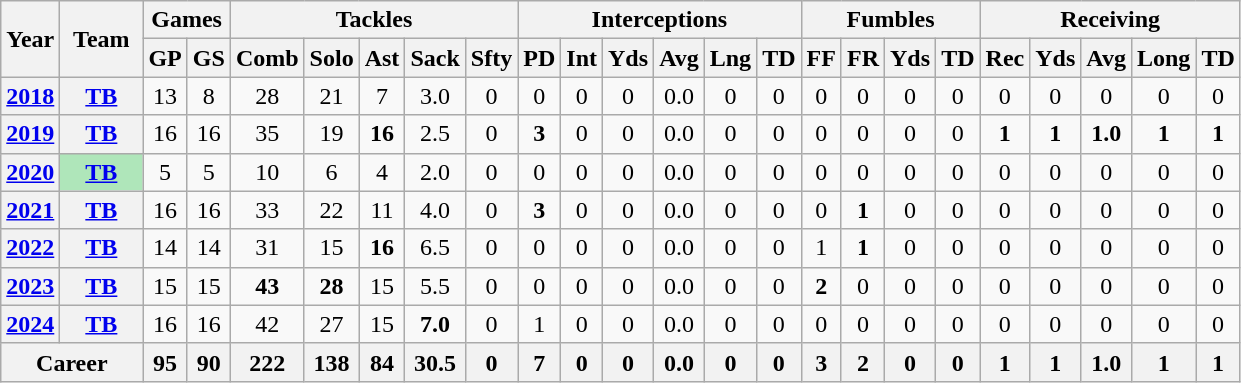<table class= "wikitable" style="text-align:center;">
<tr>
<th rowspan="2">Year</th>
<th rowspan="2">Team</th>
<th colspan="2">Games</th>
<th colspan="5">Tackles</th>
<th colspan="6">Interceptions</th>
<th colspan="4">Fumbles</th>
<th colspan="5">Receiving</th>
</tr>
<tr>
<th>GP</th>
<th>GS</th>
<th>Comb</th>
<th>Solo</th>
<th>Ast</th>
<th>Sack</th>
<th>Sfty</th>
<th>PD</th>
<th>Int</th>
<th>Yds</th>
<th>Avg</th>
<th>Lng</th>
<th>TD</th>
<th>FF</th>
<th>FR</th>
<th>Yds</th>
<th>TD</th>
<th>Rec</th>
<th>Yds</th>
<th>Avg</th>
<th>Long</th>
<th>TD</th>
</tr>
<tr>
<th><a href='#'>2018</a></th>
<th><a href='#'>TB</a></th>
<td>13</td>
<td>8</td>
<td>28</td>
<td>21</td>
<td>7</td>
<td>3.0</td>
<td>0</td>
<td>0</td>
<td>0</td>
<td>0</td>
<td>0.0</td>
<td>0</td>
<td>0</td>
<td>0</td>
<td>0</td>
<td>0</td>
<td>0</td>
<td>0</td>
<td>0</td>
<td>0</td>
<td>0</td>
<td>0</td>
</tr>
<tr>
<th><a href='#'>2019</a></th>
<th><a href='#'>TB</a></th>
<td>16</td>
<td>16</td>
<td>35</td>
<td>19</td>
<td><strong>16</strong></td>
<td>2.5</td>
<td>0</td>
<td><strong>3</strong></td>
<td>0</td>
<td>0</td>
<td>0.0</td>
<td>0</td>
<td>0</td>
<td>0</td>
<td>0</td>
<td>0</td>
<td>0</td>
<td><strong>1</strong></td>
<td><strong>1</strong></td>
<td><strong>1.0</strong></td>
<td><strong>1</strong></td>
<td><strong>1</strong></td>
</tr>
<tr>
<th><a href='#'>2020</a></th>
<th style="background:#afe6ba; width:3em;"><a href='#'>TB</a></th>
<td>5</td>
<td>5</td>
<td>10</td>
<td>6</td>
<td>4</td>
<td>2.0</td>
<td>0</td>
<td>0</td>
<td>0</td>
<td>0</td>
<td>0.0</td>
<td>0</td>
<td>0</td>
<td>0</td>
<td>0</td>
<td>0</td>
<td>0</td>
<td>0</td>
<td>0</td>
<td>0</td>
<td>0</td>
<td>0</td>
</tr>
<tr>
<th><a href='#'>2021</a></th>
<th><a href='#'>TB</a></th>
<td>16</td>
<td>16</td>
<td>33</td>
<td>22</td>
<td>11</td>
<td>4.0</td>
<td>0</td>
<td><strong>3</strong></td>
<td>0</td>
<td>0</td>
<td>0.0</td>
<td>0</td>
<td>0</td>
<td>0</td>
<td><strong>1</strong></td>
<td>0</td>
<td>0</td>
<td>0</td>
<td>0</td>
<td>0</td>
<td>0</td>
<td>0</td>
</tr>
<tr>
<th><a href='#'>2022</a></th>
<th><a href='#'>TB</a></th>
<td>14</td>
<td>14</td>
<td>31</td>
<td>15</td>
<td><strong>16</strong></td>
<td>6.5</td>
<td>0</td>
<td>0</td>
<td>0</td>
<td>0</td>
<td>0.0</td>
<td>0</td>
<td>0</td>
<td>1</td>
<td><strong>1</strong></td>
<td>0</td>
<td>0</td>
<td>0</td>
<td>0</td>
<td>0</td>
<td>0</td>
<td>0</td>
</tr>
<tr>
<th><a href='#'>2023</a></th>
<th><a href='#'>TB</a></th>
<td>15</td>
<td>15</td>
<td><strong>43</strong></td>
<td><strong>28</strong></td>
<td>15</td>
<td>5.5</td>
<td>0</td>
<td>0</td>
<td>0</td>
<td>0</td>
<td>0.0</td>
<td>0</td>
<td>0</td>
<td><strong>2</strong></td>
<td>0</td>
<td>0</td>
<td>0</td>
<td>0</td>
<td>0</td>
<td>0</td>
<td>0</td>
<td>0</td>
</tr>
<tr>
<th><a href='#'>2024</a></th>
<th><a href='#'>TB</a></th>
<td>16</td>
<td>16</td>
<td>42</td>
<td>27</td>
<td>15</td>
<td><strong>7.0</strong></td>
<td>0</td>
<td>1</td>
<td>0</td>
<td>0</td>
<td>0.0</td>
<td>0</td>
<td>0</td>
<td>0</td>
<td>0</td>
<td>0</td>
<td>0</td>
<td>0</td>
<td>0</td>
<td>0</td>
<td>0</td>
<td>0</td>
</tr>
<tr>
<th align=center colspan="2">Career</th>
<th>95</th>
<th>90</th>
<th>222</th>
<th>138</th>
<th>84</th>
<th>30.5</th>
<th>0</th>
<th>7</th>
<th>0</th>
<th>0</th>
<th>0.0</th>
<th>0</th>
<th>0</th>
<th>3</th>
<th>2</th>
<th>0</th>
<th>0</th>
<th>1</th>
<th>1</th>
<th>1.0</th>
<th>1</th>
<th>1</th>
</tr>
</table>
